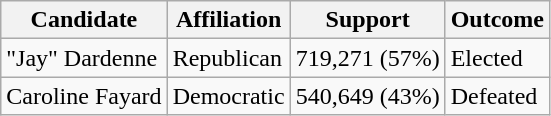<table class="wikitable">
<tr>
<th>Candidate</th>
<th>Affiliation</th>
<th>Support</th>
<th>Outcome</th>
</tr>
<tr>
<td>"Jay" Dardenne</td>
<td>Republican</td>
<td>719,271 (57%)</td>
<td>Elected</td>
</tr>
<tr>
<td>Caroline Fayard</td>
<td>Democratic</td>
<td>540,649 (43%)</td>
<td>Defeated</td>
</tr>
</table>
